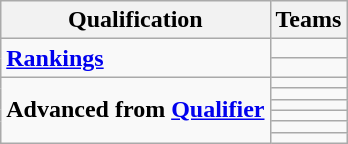<table class="wikitable">
<tr>
<th>Qualification</th>
<th>Teams</th>
</tr>
<tr>
<td rowspan="2"><a href='#'><strong>Rankings</strong></a></td>
<td></td>
</tr>
<tr>
<td></td>
</tr>
<tr>
<td rowspan="6"><strong>Advanced from <a href='#'>Qualifier</a></strong></td>
<td></td>
</tr>
<tr>
<td></td>
</tr>
<tr>
<td></td>
</tr>
<tr>
<td></td>
</tr>
<tr>
<td></td>
</tr>
<tr>
<td></td>
</tr>
</table>
